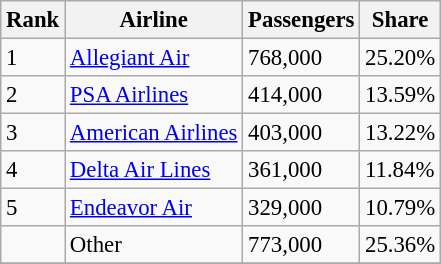<table class="wikitable sortable" style="font-size: 95%">
<tr>
<th>Rank</th>
<th>Airline</th>
<th>Passengers</th>
<th>Share</th>
</tr>
<tr>
<td>1</td>
<td><a href='#'>Allegiant Air</a></td>
<td>768,000</td>
<td>25.20%</td>
</tr>
<tr>
<td>2</td>
<td><a href='#'>PSA Airlines</a></td>
<td>414,000</td>
<td>13.59%</td>
</tr>
<tr>
<td>3</td>
<td><a href='#'>American Airlines</a></td>
<td>403,000</td>
<td>13.22%</td>
</tr>
<tr>
<td>4</td>
<td><a href='#'>Delta Air Lines</a></td>
<td>361,000</td>
<td>11.84%</td>
</tr>
<tr>
<td>5</td>
<td><a href='#'>Endeavor Air</a></td>
<td>329,000</td>
<td>10.79%</td>
</tr>
<tr>
<td></td>
<td>Other</td>
<td>773,000</td>
<td>25.36%</td>
</tr>
<tr>
</tr>
</table>
